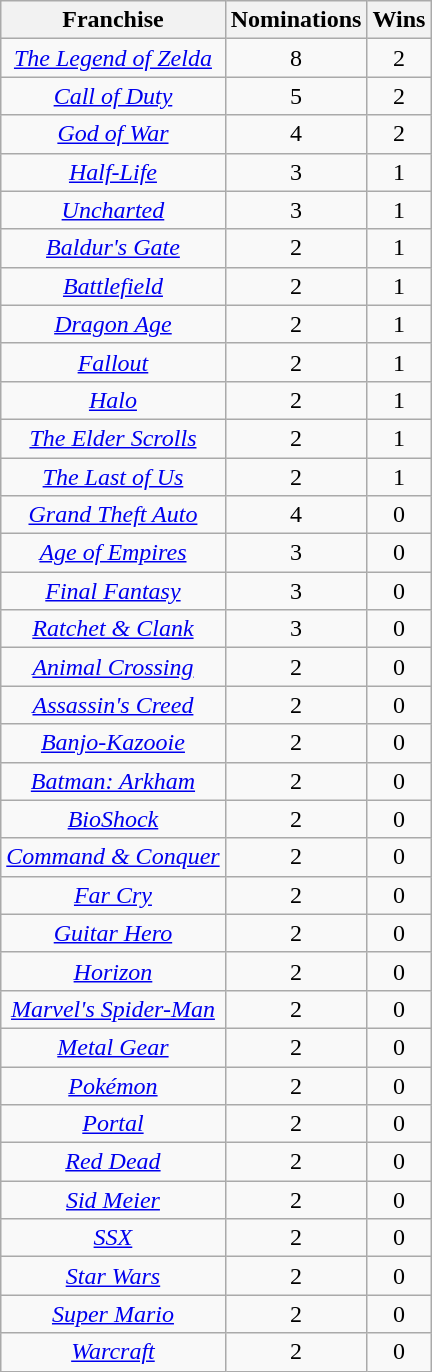<table class="wikitable sortable plainrowheaders" rowspan="2" style="text-align:center;" background: #f6e39c;>
<tr>
<th scope="col">Franchise</th>
<th scope="col">Nominations</th>
<th scope="col">Wins</th>
</tr>
<tr>
<td><em><a href='#'>The Legend of Zelda</a></em></td>
<td>8</td>
<td>2</td>
</tr>
<tr>
<td><em><a href='#'>Call of Duty</a></em></td>
<td>5</td>
<td>2</td>
</tr>
<tr>
<td><em><a href='#'>God of War</a></em></td>
<td>4</td>
<td>2</td>
</tr>
<tr>
<td><em><a href='#'>Half-Life</a></em></td>
<td>3</td>
<td>1</td>
</tr>
<tr>
<td><em><a href='#'>Uncharted</a></em></td>
<td>3</td>
<td>1</td>
</tr>
<tr>
<td><em><a href='#'>Baldur's Gate</a></em></td>
<td>2</td>
<td>1</td>
</tr>
<tr>
<td><em><a href='#'>Battlefield</a></em></td>
<td>2</td>
<td>1</td>
</tr>
<tr>
<td><em><a href='#'>Dragon Age</a></em></td>
<td>2</td>
<td>1</td>
</tr>
<tr>
<td><em><a href='#'>Fallout</a></em></td>
<td>2</td>
<td>1</td>
</tr>
<tr>
<td><em><a href='#'>Halo</a></em></td>
<td>2</td>
<td>1</td>
</tr>
<tr>
<td><em><a href='#'>The Elder Scrolls</a></em></td>
<td>2</td>
<td>1</td>
</tr>
<tr>
<td><em><a href='#'>The Last of Us</a></em></td>
<td>2</td>
<td>1</td>
</tr>
<tr>
<td><em><a href='#'>Grand Theft Auto</a></em></td>
<td>4</td>
<td>0</td>
</tr>
<tr>
<td><em><a href='#'>Age of Empires</a></em></td>
<td>3</td>
<td>0</td>
</tr>
<tr>
<td><em><a href='#'>Final Fantasy</a></em></td>
<td>3</td>
<td>0</td>
</tr>
<tr>
<td><em><a href='#'>Ratchet & Clank</a></em></td>
<td>3</td>
<td>0</td>
</tr>
<tr>
<td><em><a href='#'>Animal Crossing</a></em></td>
<td>2</td>
<td>0</td>
</tr>
<tr>
<td><em><a href='#'>Assassin's Creed</a></em></td>
<td>2</td>
<td>0</td>
</tr>
<tr>
<td><em><a href='#'>Banjo-Kazooie</a></em></td>
<td>2</td>
<td>0</td>
</tr>
<tr>
<td><em><a href='#'>Batman: Arkham</a></em></td>
<td>2</td>
<td>0</td>
</tr>
<tr>
<td><em><a href='#'>BioShock</a></em></td>
<td>2</td>
<td>0</td>
</tr>
<tr>
<td><em><a href='#'>Command & Conquer</a></em></td>
<td>2</td>
<td>0</td>
</tr>
<tr>
<td><em><a href='#'>Far Cry</a></em></td>
<td>2</td>
<td>0</td>
</tr>
<tr>
<td><em><a href='#'>Guitar Hero</a></em></td>
<td>2</td>
<td>0</td>
</tr>
<tr>
<td><em><a href='#'>Horizon</a></em></td>
<td>2</td>
<td>0</td>
</tr>
<tr>
<td><em><a href='#'>Marvel's Spider-Man</a></em></td>
<td>2</td>
<td>0</td>
</tr>
<tr>
<td><em><a href='#'>Metal Gear</a></em></td>
<td>2</td>
<td>0</td>
</tr>
<tr>
<td><em><a href='#'>Pokémon</a></em></td>
<td>2</td>
<td>0</td>
</tr>
<tr>
<td><em><a href='#'>Portal</a></em></td>
<td>2</td>
<td>0</td>
</tr>
<tr>
<td><em><a href='#'>Red Dead</a></em></td>
<td>2</td>
<td>0</td>
</tr>
<tr>
<td><em><a href='#'>Sid Meier</a></em></td>
<td>2</td>
<td>0</td>
</tr>
<tr>
<td><em><a href='#'>SSX</a></em></td>
<td>2</td>
<td>0</td>
</tr>
<tr>
<td><em><a href='#'>Star Wars</a></em></td>
<td>2</td>
<td>0</td>
</tr>
<tr>
<td><em><a href='#'>Super Mario</a></em></td>
<td>2</td>
<td>0</td>
</tr>
<tr>
<td><em><a href='#'>Warcraft</a></em></td>
<td>2</td>
<td>0</td>
</tr>
</table>
